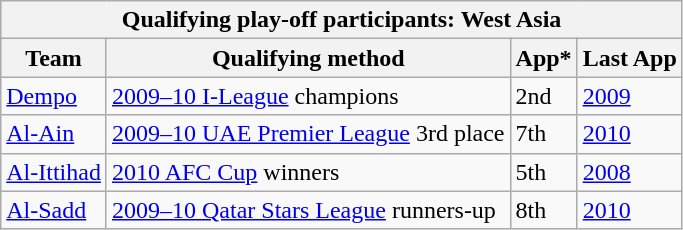<table class="wikitable">
<tr>
<th colspan=4>Qualifying play-off participants: West Asia</th>
</tr>
<tr>
<th>Team</th>
<th>Qualifying method</th>
<th>App*</th>
<th>Last App</th>
</tr>
<tr>
<td> <a href='#'>Dempo</a></td>
<td><a href='#'>2009–10 I-League</a> champions</td>
<td>2nd</td>
<td><a href='#'>2009</a></td>
</tr>
<tr>
<td> <a href='#'>Al-Ain</a></td>
<td><a href='#'>2009–10 UAE Premier League</a> 3rd place</td>
<td>7th</td>
<td><a href='#'>2010</a></td>
</tr>
<tr>
<td> <a href='#'>Al-Ittihad</a></td>
<td><a href='#'>2010 AFC Cup</a> winners</td>
<td>5th</td>
<td><a href='#'>2008</a></td>
</tr>
<tr>
<td> <a href='#'>Al-Sadd</a></td>
<td><a href='#'>2009–10 Qatar Stars League</a> runners-up</td>
<td>8th</td>
<td><a href='#'>2010</a></td>
</tr>
</table>
